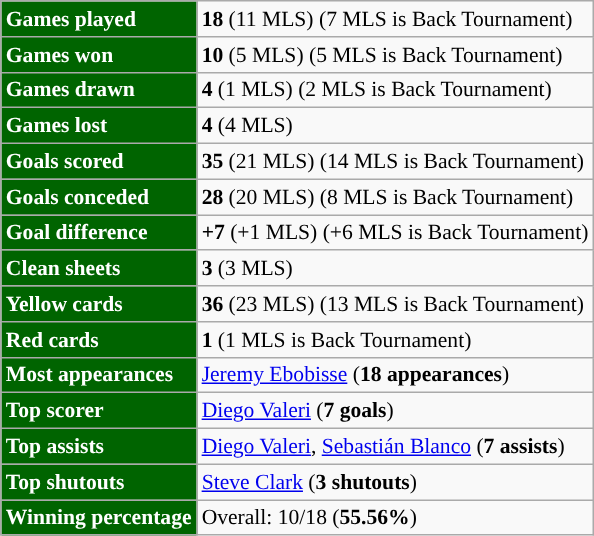<table class="wikitable sortable" style="font-size: 90%;">
<tr>
<td style="background:darkgreen; color:white;"><strong>Games played</strong></td>
<td><strong>18</strong> (11 MLS) (7 MLS is Back Tournament)</td>
</tr>
<tr>
<td style="background:darkgreen; color:white;"><strong>Games won</strong></td>
<td><strong>10</strong> (5 MLS) (5 MLS is Back Tournament)</td>
</tr>
<tr>
<td style="background:darkgreen; color:white;"><strong>Games drawn</strong></td>
<td><strong>4</strong> (1 MLS) (2 MLS is Back Tournament)</td>
</tr>
<tr>
<td style="background:darkgreen; color:white;"><strong>Games lost</strong></td>
<td><strong>4</strong> (4 MLS)</td>
</tr>
<tr>
<td style="background:darkgreen; color:white;"><strong>Goals scored</strong></td>
<td><strong>35</strong> (21 MLS) (14 MLS is Back Tournament)</td>
</tr>
<tr>
<td style="background:darkgreen; color:white;"><strong>Goals conceded</strong></td>
<td><strong>28</strong> (20 MLS) (8 MLS is Back Tournament)</td>
</tr>
<tr>
<td style="background:darkgreen; color:white"><strong>Goal difference</strong></td>
<td><strong>+7</strong> (+1 MLS) (+6 MLS is Back Tournament)</td>
</tr>
<tr>
<td style="background:darkgreen; color:white;"><strong>Clean sheets</strong></td>
<td><strong>3</strong> (3 MLS)</td>
</tr>
<tr>
<td style="background:darkgreen; color:white;"><strong>Yellow cards</strong></td>
<td><strong>36</strong> (23 MLS) (13 MLS is Back Tournament)</td>
</tr>
<tr>
<td style="background:darkgreen; color:white;"><strong>Red cards</strong></td>
<td><strong>1</strong>  (1 MLS is Back Tournament)</td>
</tr>
<tr>
<td style="background:darkgreen; color:white;"><strong>Most appearances</strong></td>
<td><a href='#'>Jeremy Ebobisse</a> (<strong>18 appearances</strong>)</td>
</tr>
<tr>
<td style="background:darkgreen; color:white;"><strong>Top scorer</strong></td>
<td><a href='#'>Diego Valeri</a> (<strong>7 goals</strong>)</td>
</tr>
<tr>
<td style="background:darkgreen; color:white;"><strong>Top assists</strong></td>
<td><a href='#'>Diego Valeri</a>, <a href='#'>Sebastián Blanco</a> (<strong>7 assists</strong>)</td>
</tr>
<tr>
<td style="background:darkgreen; color:white;"><strong>Top shutouts</strong></td>
<td><a href='#'>Steve Clark</a> (<strong>3 shutouts</strong>)</td>
</tr>
<tr>
<td style="background:darkgreen; color:white;"><strong>Winning percentage</strong></td>
<td>Overall: 10/18 (<strong>55.56%</strong>)</td>
</tr>
</table>
